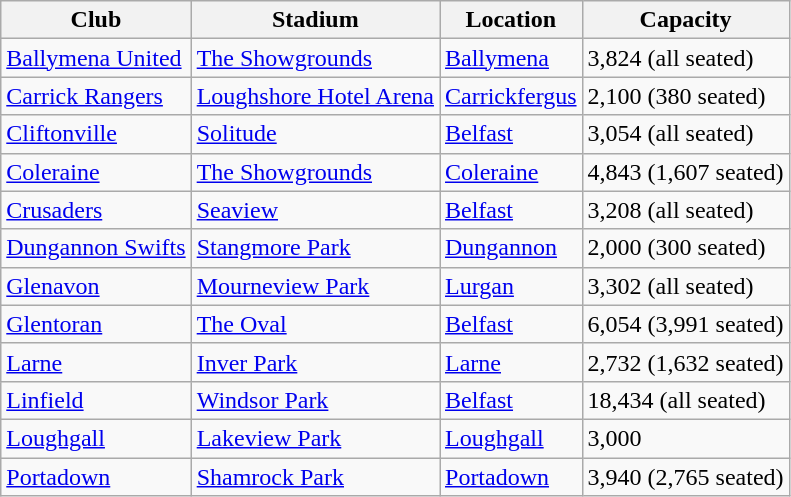<table class="wikitable sortable">
<tr>
<th>Club</th>
<th>Stadium</th>
<th>Location</th>
<th>Capacity</th>
</tr>
<tr>
<td><a href='#'>Ballymena United</a></td>
<td><a href='#'>The Showgrounds</a></td>
<td><a href='#'>Ballymena</a></td>
<td>3,824 (all seated)</td>
</tr>
<tr>
<td><a href='#'>Carrick Rangers</a></td>
<td><a href='#'>Loughshore Hotel Arena</a></td>
<td><a href='#'>Carrickfergus</a></td>
<td>2,100 (380 seated)</td>
</tr>
<tr>
<td><a href='#'>Cliftonville</a></td>
<td><a href='#'>Solitude</a></td>
<td><a href='#'>Belfast</a></td>
<td>3,054 (all seated)</td>
</tr>
<tr>
<td><a href='#'>Coleraine</a></td>
<td><a href='#'>The Showgrounds</a></td>
<td><a href='#'>Coleraine</a></td>
<td>4,843 (1,607 seated)</td>
</tr>
<tr>
<td><a href='#'>Crusaders</a></td>
<td><a href='#'>Seaview</a></td>
<td><a href='#'>Belfast</a></td>
<td>3,208 (all seated)</td>
</tr>
<tr>
<td><a href='#'>Dungannon Swifts</a></td>
<td><a href='#'>Stangmore Park</a></td>
<td><a href='#'>Dungannon</a></td>
<td>2,000 (300 seated)</td>
</tr>
<tr>
<td><a href='#'>Glenavon</a></td>
<td><a href='#'>Mourneview Park</a></td>
<td><a href='#'>Lurgan</a></td>
<td>3,302 (all seated)</td>
</tr>
<tr>
<td><a href='#'>Glentoran</a></td>
<td><a href='#'>The Oval</a></td>
<td><a href='#'>Belfast</a></td>
<td>6,054 (3,991 seated)</td>
</tr>
<tr>
<td><a href='#'>Larne</a></td>
<td><a href='#'>Inver Park</a></td>
<td><a href='#'>Larne</a></td>
<td>2,732 (1,632 seated)</td>
</tr>
<tr>
<td><a href='#'>Linfield</a></td>
<td><a href='#'>Windsor Park</a></td>
<td><a href='#'>Belfast</a></td>
<td>18,434 (all seated)</td>
</tr>
<tr>
<td><a href='#'>Loughgall</a></td>
<td><a href='#'>Lakeview Park</a></td>
<td><a href='#'>Loughgall</a></td>
<td>3,000</td>
</tr>
<tr>
<td><a href='#'>Portadown</a></td>
<td><a href='#'>Shamrock Park</a></td>
<td><a href='#'>Portadown</a></td>
<td>3,940 (2,765 seated)</td>
</tr>
</table>
